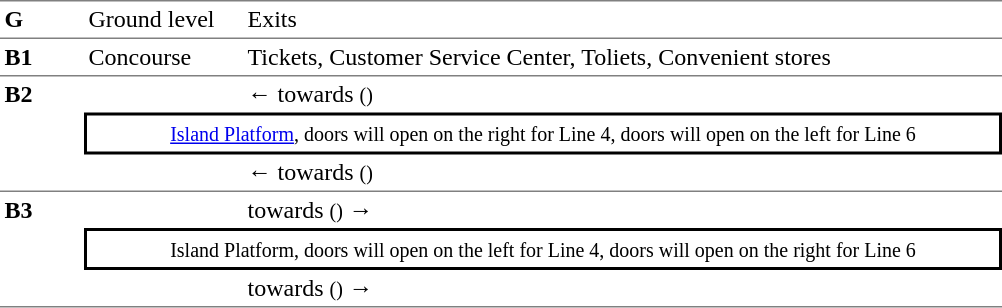<table style="border-spacing:0;">
<tr>
<td style="border-bottom:solid 1px gray;border-top:solid 1px gray;width:50px;vertical-align:top;padding:3px;"><strong>G</strong></td>
<td style="border-top:solid 1px gray;border-bottom:solid 1px gray;width:100px;vertical-align:top;padding:3px;">Ground level</td>
<td style="border-top:solid 1px gray;border-bottom:solid 1px gray;width:500px;vertical-align:top;padding:3px;">Exits</td>
</tr>
<tr>
<td style="border-bottom:solid 1px gray;vertical-align:top;padding:3px;"><strong>B1</strong></td>
<td style="border-bottom:solid 1px gray;vertical-align:top;padding:3px;">Concourse</td>
<td style="border-bottom:solid 1px gray;padding:3px;">Tickets, Customer Service Center, Toliets, Convenient stores</td>
</tr>
<tr>
<td style="border-bottom:solid 1px gray;vertical-align:top;padding:3px;" rowspan=3><strong>B2</strong></td>
<td style="padding:3px;"></td>
<td style="padding:3px;">←  towards  <small> ()</small></td>
</tr>
<tr>
<td style="border-right:solid 2px black;border-left:solid 2px black;border-top:solid 2px black;border-bottom:solid 2px black;text-align:center;padding:3px;" colspan=3><small><a href='#'>Island Platform</a>, doors will open on the right for Line 4, doors will open on the left for Line 6</small></td>
</tr>
<tr>
<td style="border-bottom:solid 1px gray;padding:3px;"></td>
<td style="border-bottom:solid 1px gray;padding:3px;">←  towards  <small> ()</small></td>
</tr>
<tr>
<td style="border-bottom:solid 1px gray;vertical-align:top;padding:3px;" rowspan=3><strong>B3</strong></td>
<td style="padding:3px;"></td>
<td style="padding:3px;">  towards  <small> ()</small> →</td>
</tr>
<tr>
<td style="border-right:solid 2px black;border-left:solid 2px black;border-top:solid 2px black;border-bottom:solid 2px black;text-align:center;padding:3px;" colspan=3><small>Island Platform, doors will open on the left for Line 4, doors will open on the right for Line 6</small></td>
</tr>
<tr>
<td style="border-bottom:solid 1px gray;padding:3px;"></td>
<td style="border-bottom:solid 1px gray;padding:3px;">  towards  <small> ()</small> →</td>
</tr>
</table>
